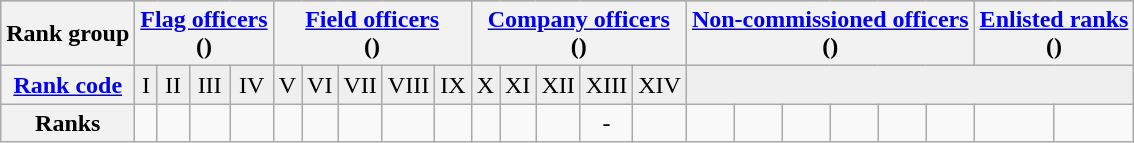<table class="wikitable">
<tr align="center" style="background:#cfcfcf;">
<th>Rank group</th>
<th colspan=4><a href='#'>Flag officers</a><br>()</th>
<th colspan=5><a href='#'>Field officers</a><br>()</th>
<th colspan=5><a href='#'>Company officers</a><br>()</th>
<th colspan=6><a href='#'>Non-commissioned officers</a><br>()</th>
<th colspan=2><a href='#'>Enlisted ranks</a><br>()</th>
</tr>
<tr style="background:#efefef;text-align:center;">
<th colspan=1><a href='#'>Rank code</a></th>
<td colspan=1>I</td>
<td colspan=1>II</td>
<td colspan=1>III</td>
<td colspan=1>IV</td>
<td colspan=1>V</td>
<td colspan=1>VI</td>
<td colspan=1>VII</td>
<td colspan=1>VIII</td>
<td colspan=1>IX</td>
<td colspan=1>X</td>
<td colspan=1>XI</td>
<td colspan=1>XII</td>
<td colspan=1>XIII</td>
<td colspan=1>XIV</td>
<td colspan=8></td>
</tr>
<tr align="center">
<th>Ranks</th>
<td><br></td>
<td><br></td>
<td><br></td>
<td><br></td>
<td><br></td>
<td><br></td>
<td><br></td>
<td><br></td>
<td><br></td>
<td><br></td>
<td><br></td>
<td><br></td>
<td>-</td>
<td><br></td>
<td><br></td>
<td><br></td>
<td><br></td>
<td><br></td>
<td><br></td>
<td><br></td>
<td><br></td>
<td><br></td>
</tr>
</table>
